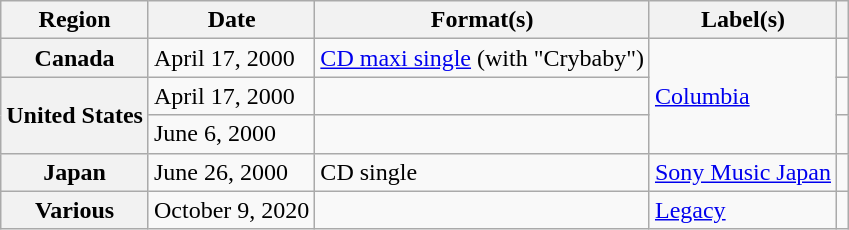<table class="wikitable sortable plainrowheaders">
<tr>
<th scope="col">Region</th>
<th scope="col">Date</th>
<th scope="col">Format(s)</th>
<th scope="col">Label(s)</th>
<th scope="col"></th>
</tr>
<tr>
<th scope="row">Canada</th>
<td>April 17, 2000</td>
<td><a href='#'>CD maxi single</a> (with "Crybaby")</td>
<td rowspan="3"><a href='#'>Columbia</a></td>
<td></td>
</tr>
<tr>
<th scope="row" rowspan="2">United States</th>
<td>April 17, 2000</td>
<td></td>
<td></td>
</tr>
<tr>
<td>June 6, 2000</td>
<td></td>
<td></td>
</tr>
<tr>
<th scope="row">Japan</th>
<td>June 26, 2000</td>
<td>CD single</td>
<td><a href='#'>Sony Music Japan</a></td>
<td></td>
</tr>
<tr>
<th scope="row">Various</th>
<td>October 9, 2020</td>
<td></td>
<td><a href='#'>Legacy</a></td>
<td></td>
</tr>
</table>
